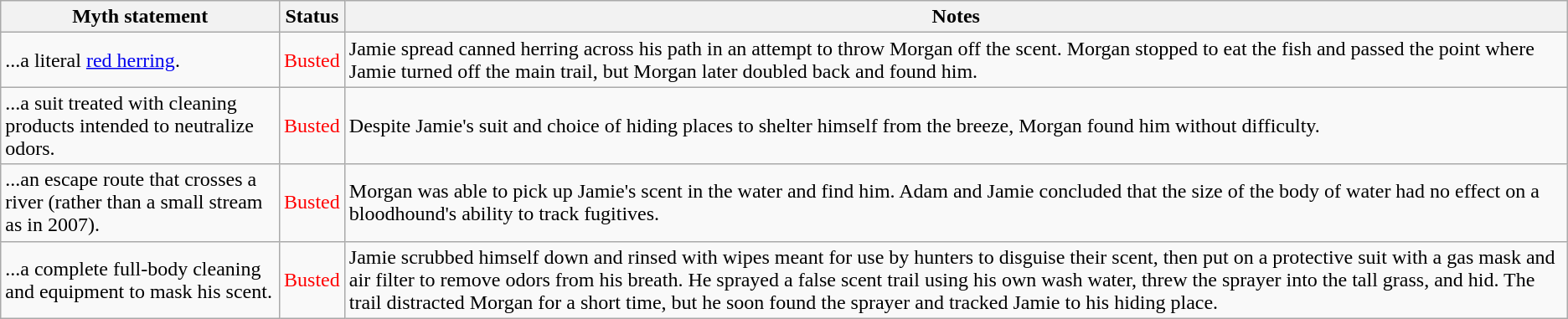<table class="wikitable plainrowheaders">
<tr>
<th>Myth statement</th>
<th>Status</th>
<th>Notes</th>
</tr>
<tr>
<td>...a literal <a href='#'>red herring</a>.</td>
<td style="color:red">Busted</td>
<td>Jamie spread canned herring across his path in an attempt to throw Morgan off the scent. Morgan stopped to eat the fish and passed the point where Jamie turned off the main trail, but Morgan later doubled back and found him.</td>
</tr>
<tr>
<td>...a suit treated with cleaning products intended to neutralize odors.</td>
<td style="color:red">Busted</td>
<td>Despite Jamie's suit and choice of hiding places to shelter himself from the breeze, Morgan found him without difficulty.</td>
</tr>
<tr>
<td>...an escape route that crosses a river (rather than a small stream as in 2007).</td>
<td style="color:red">Busted</td>
<td>Morgan was able to pick up Jamie's scent in the water and find him. Adam and Jamie concluded that the size of the body of water had no effect on a bloodhound's ability to track fugitives.</td>
</tr>
<tr>
<td>...a complete full-body cleaning and equipment to mask his scent.</td>
<td style="color:red">Busted</td>
<td>Jamie scrubbed himself down and rinsed with wipes meant for use by hunters to disguise their scent, then put on a protective suit with a gas mask and air filter to remove odors from his breath. He sprayed a false scent trail using his own wash water, threw the sprayer into the tall grass, and hid. The trail distracted Morgan for a short time, but he soon found the sprayer and tracked Jamie to his hiding place.</td>
</tr>
</table>
